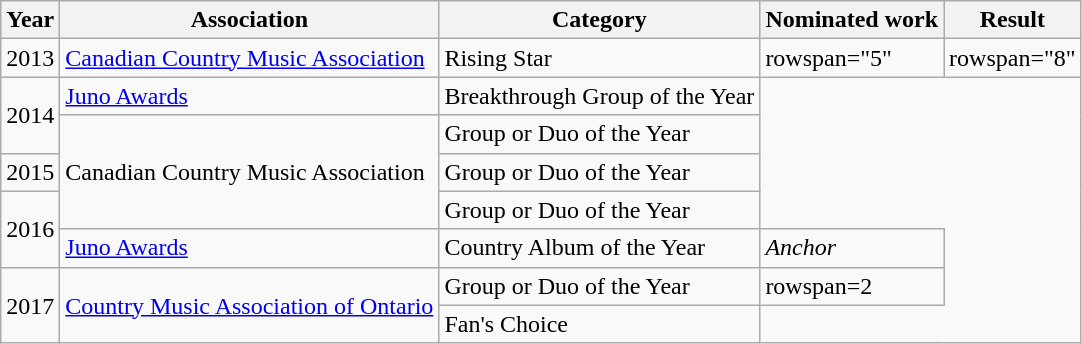<table class="wikitable">
<tr>
<th>Year</th>
<th>Association</th>
<th>Category</th>
<th>Nominated work</th>
<th>Result</th>
</tr>
<tr>
<td>2013</td>
<td><a href='#'>Canadian Country Music Association</a></td>
<td>Rising Star</td>
<td>rowspan="5" </td>
<td>rowspan="8" </td>
</tr>
<tr>
<td rowspan="2">2014</td>
<td><a href='#'>Juno Awards</a></td>
<td>Breakthrough Group of the Year</td>
</tr>
<tr>
<td rowspan="3">Canadian Country Music Association</td>
<td>Group or Duo of the Year</td>
</tr>
<tr>
<td>2015</td>
<td>Group or Duo of the Year</td>
</tr>
<tr>
<td rowspan=2>2016</td>
<td>Group or Duo of the Year</td>
</tr>
<tr>
<td><a href='#'>Juno Awards</a></td>
<td>Country Album of the Year</td>
<td><em>Anchor</em></td>
</tr>
<tr>
<td rowspan=2>2017</td>
<td rowspan=2><a href='#'>Country Music Association of Ontario</a></td>
<td>Group or Duo of the Year</td>
<td>rowspan=2 <br></td>
</tr>
<tr>
<td>Fan's Choice<br></td>
</tr>
</table>
